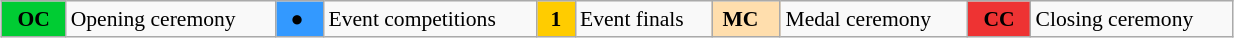<table class="wikitable" style="margin:0.5em auto; font-size:90%; position:relative;" width=65%>
<tr>
<td bgcolor="#00cc33" align=center> <strong>OC </strong></td>
<td>Opening ceremony</td>
<td bgcolor="#3399ff" align=center> ●  </td>
<td>Event competitions</td>
<td bgcolor="#ffcc00" align=center> <strong>1 </strong></td>
<td>Event finals</td>
<td bgcolor="#ffdead" align:center> <strong>MC</strong> </td>
<td>Medal ceremony</td>
<td bgcolor="#ee3333" align=center> <strong>CC</strong> </td>
<td>Closing ceremony</td>
</tr>
</table>
